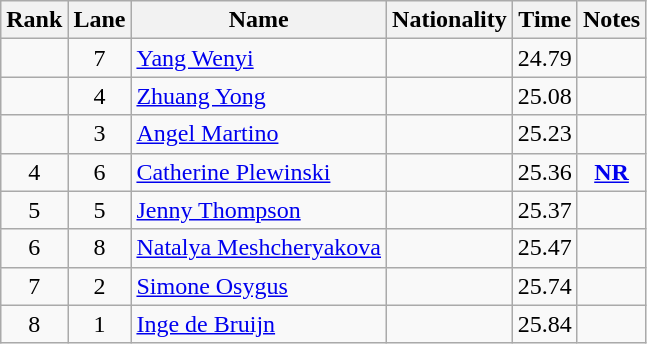<table class="wikitable sortable" style="text-align:center">
<tr>
<th>Rank</th>
<th>Lane</th>
<th>Name</th>
<th>Nationality</th>
<th>Time</th>
<th>Notes</th>
</tr>
<tr>
<td></td>
<td>7</td>
<td align=left><a href='#'>Yang Wenyi</a></td>
<td align=left></td>
<td>24.79</td>
<td></td>
</tr>
<tr>
<td></td>
<td>4</td>
<td align=left><a href='#'>Zhuang Yong</a></td>
<td align=left></td>
<td>25.08</td>
<td></td>
</tr>
<tr>
<td></td>
<td>3</td>
<td align=left><a href='#'>Angel Martino</a></td>
<td align=left></td>
<td>25.23</td>
<td></td>
</tr>
<tr>
<td>4</td>
<td>6</td>
<td align=left><a href='#'>Catherine Plewinski</a></td>
<td align=left></td>
<td>25.36</td>
<td><strong><a href='#'>NR</a></strong></td>
</tr>
<tr>
<td>5</td>
<td>5</td>
<td align=left><a href='#'>Jenny Thompson</a></td>
<td align=left></td>
<td>25.37</td>
<td></td>
</tr>
<tr>
<td>6</td>
<td>8</td>
<td align=left><a href='#'>Natalya Meshcheryakova</a></td>
<td align=left></td>
<td>25.47</td>
<td></td>
</tr>
<tr>
<td>7</td>
<td>2</td>
<td align=left><a href='#'>Simone Osygus</a></td>
<td align=left></td>
<td>25.74</td>
<td></td>
</tr>
<tr>
<td>8</td>
<td>1</td>
<td align=left><a href='#'>Inge de Bruijn</a></td>
<td align=left></td>
<td>25.84</td>
<td></td>
</tr>
</table>
